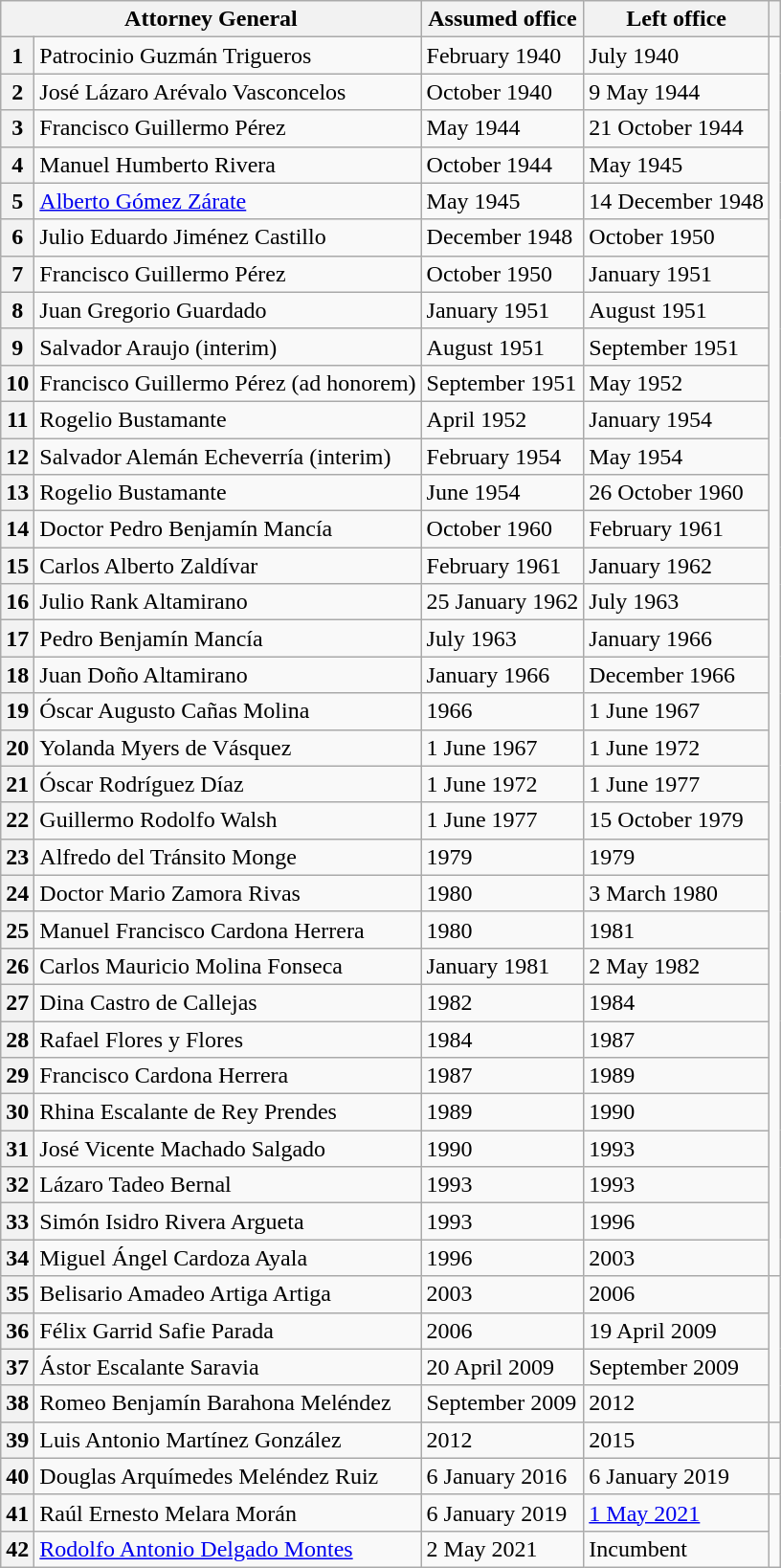<table class="wikitable">
<tr>
<th colspan="2">Attorney General</th>
<th>Assumed office</th>
<th>Left office</th>
<th></th>
</tr>
<tr>
<th>1</th>
<td>Patrocinio Guzmán Trigueros</td>
<td>February 1940</td>
<td>July 1940</td>
<td rowspan="34"></td>
</tr>
<tr>
<th>2</th>
<td>José Lázaro Arévalo Vasconcelos</td>
<td>October 1940</td>
<td>9 May 1944</td>
</tr>
<tr>
<th>3</th>
<td>Francisco Guillermo Pérez</td>
<td>May 1944</td>
<td>21 October 1944</td>
</tr>
<tr>
<th>4</th>
<td>Manuel Humberto Rivera</td>
<td>October 1944</td>
<td>May 1945</td>
</tr>
<tr>
<th>5</th>
<td><a href='#'>Alberto Gómez Zárate</a></td>
<td>May 1945</td>
<td>14 December 1948</td>
</tr>
<tr>
<th>6</th>
<td>Julio Eduardo Jiménez Castillo</td>
<td>December 1948</td>
<td>October 1950</td>
</tr>
<tr>
<th>7</th>
<td>Francisco Guillermo Pérez</td>
<td>October 1950</td>
<td>January 1951</td>
</tr>
<tr>
<th>8</th>
<td>Juan Gregorio Guardado</td>
<td>January 1951</td>
<td>August 1951</td>
</tr>
<tr>
<th>9</th>
<td>Salvador Araujo (interim)</td>
<td>August 1951</td>
<td>September 1951</td>
</tr>
<tr>
<th>10</th>
<td>Francisco Guillermo Pérez (ad honorem)</td>
<td>September 1951</td>
<td>May 1952</td>
</tr>
<tr>
<th>11</th>
<td>Rogelio Bustamante</td>
<td>April 1952</td>
<td>January 1954</td>
</tr>
<tr>
<th>12</th>
<td>Salvador Alemán Echeverría (interim)</td>
<td>February 1954</td>
<td>May 1954</td>
</tr>
<tr>
<th>13</th>
<td>Rogelio Bustamante</td>
<td>June 1954</td>
<td>26 October 1960</td>
</tr>
<tr>
<th>14</th>
<td>Doctor Pedro Benjamín Mancía</td>
<td>October 1960</td>
<td>February 1961</td>
</tr>
<tr>
<th>15</th>
<td>Carlos Alberto Zaldívar</td>
<td>February 1961</td>
<td>January 1962</td>
</tr>
<tr>
<th>16</th>
<td>Julio Rank Altamirano</td>
<td>25 January 1962</td>
<td>July 1963</td>
</tr>
<tr>
<th>17</th>
<td>Pedro Benjamín Mancía</td>
<td>July 1963</td>
<td>January 1966</td>
</tr>
<tr>
<th>18</th>
<td>Juan Doño Altamirano</td>
<td>January 1966</td>
<td>December 1966</td>
</tr>
<tr>
<th>19</th>
<td>Óscar Augusto Cañas Molina</td>
<td>1966</td>
<td>1 June 1967</td>
</tr>
<tr>
<th>20</th>
<td>Yolanda Myers de Vásquez</td>
<td>1 June 1967</td>
<td>1 June 1972</td>
</tr>
<tr>
<th>21</th>
<td>Óscar Rodríguez Díaz</td>
<td>1 June 1972</td>
<td>1 June 1977</td>
</tr>
<tr>
<th>22</th>
<td>Guillermo Rodolfo Walsh</td>
<td>1 June 1977</td>
<td>15 October 1979</td>
</tr>
<tr>
<th>23</th>
<td>Alfredo del Tránsito Monge</td>
<td>1979</td>
<td>1979</td>
</tr>
<tr>
<th>24</th>
<td>Doctor Mario Zamora Rivas</td>
<td>1980</td>
<td>3 March 1980</td>
</tr>
<tr>
<th>25</th>
<td>Manuel Francisco Cardona Herrera</td>
<td>1980</td>
<td>1981</td>
</tr>
<tr>
<th>26</th>
<td>Carlos Mauricio Molina Fonseca</td>
<td>January 1981</td>
<td>2 May 1982</td>
</tr>
<tr>
<th>27</th>
<td>Dina Castro de Callejas</td>
<td>1982</td>
<td>1984</td>
</tr>
<tr>
<th>28</th>
<td>Rafael Flores y Flores</td>
<td>1984</td>
<td>1987</td>
</tr>
<tr>
<th>29</th>
<td>Francisco Cardona Herrera</td>
<td>1987</td>
<td>1989</td>
</tr>
<tr>
<th>30</th>
<td>Rhina Escalante de Rey Prendes</td>
<td>1989</td>
<td>1990</td>
</tr>
<tr>
<th>31</th>
<td>José Vicente Machado Salgado</td>
<td>1990</td>
<td>1993</td>
</tr>
<tr>
<th>32</th>
<td>Lázaro Tadeo Bernal</td>
<td>1993</td>
<td>1993</td>
</tr>
<tr>
<th>33</th>
<td>Simón Isidro Rivera Argueta</td>
<td>1993</td>
<td>1996</td>
</tr>
<tr>
<th>34</th>
<td>Miguel Ángel Cardoza Ayala</td>
<td>1996</td>
<td>2003</td>
</tr>
<tr>
<th>35</th>
<td>Belisario Amadeo Artiga Artiga</td>
<td>2003</td>
<td>2006</td>
<td rowspan="4"></td>
</tr>
<tr>
<th>36</th>
<td>Félix Garrid Safie Parada</td>
<td>2006</td>
<td>19 April 2009</td>
</tr>
<tr>
<th>37</th>
<td>Ástor Escalante Saravia</td>
<td>20 April 2009</td>
<td>September 2009</td>
</tr>
<tr>
<th>38</th>
<td>Romeo Benjamín Barahona Meléndez</td>
<td>September 2009</td>
<td>2012</td>
</tr>
<tr>
<th>39</th>
<td>Luis Antonio Martínez González</td>
<td>2012</td>
<td>2015</td>
<td></td>
</tr>
<tr>
<th>40</th>
<td>Douglas Arquímedes Meléndez Ruiz</td>
<td>6 January 2016</td>
<td>6 January 2019</td>
<td></td>
</tr>
<tr>
<th>41</th>
<td>Raúl Ernesto Melara Morán</td>
<td>6 January 2019</td>
<td><a href='#'>1 May 2021</a></td>
<td rowspan="2"></td>
</tr>
<tr>
<th>42</th>
<td><a href='#'>Rodolfo Antonio Delgado Montes</a></td>
<td>2 May 2021</td>
<td>Incumbent</td>
</tr>
</table>
